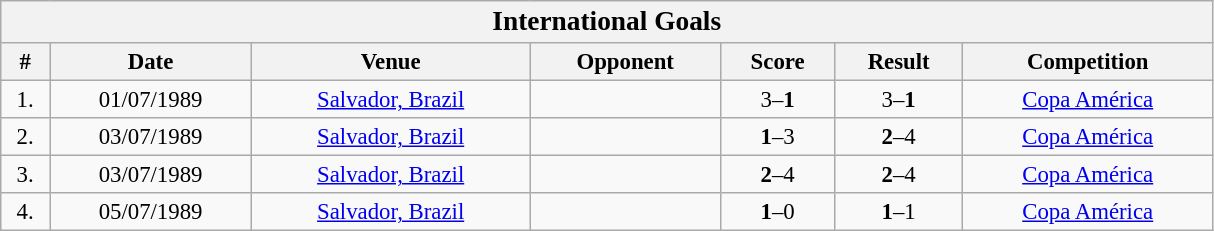<table class="wikitable collapsible collapsed" style=" text-align:center; font-size:95%;" width="64%">
<tr>
<th colspan=7><big>International Goals</big></th>
</tr>
<tr>
<th>#</th>
<th>Date</th>
<th>Venue</th>
<th>Opponent</th>
<th>Score</th>
<th>Result</th>
<th>Competition</th>
</tr>
<tr>
<td>1.</td>
<td>01/07/1989</td>
<td><a href='#'>Salvador, Brazil</a></td>
<td></td>
<td>3–<strong>1</strong></td>
<td>3–<strong>1</strong></td>
<td><a href='#'>Copa América</a></td>
</tr>
<tr>
<td>2.</td>
<td>03/07/1989</td>
<td><a href='#'>Salvador, Brazil</a></td>
<td></td>
<td><strong>1</strong>–3</td>
<td><strong>2</strong>–4</td>
<td><a href='#'>Copa América</a></td>
</tr>
<tr>
<td>3.</td>
<td>03/07/1989</td>
<td><a href='#'>Salvador, Brazil</a></td>
<td></td>
<td><strong>2</strong>–4</td>
<td><strong>2</strong>–4</td>
<td><a href='#'>Copa América</a></td>
</tr>
<tr>
<td>4.</td>
<td>05/07/1989</td>
<td><a href='#'>Salvador, Brazil</a></td>
<td></td>
<td><strong>1</strong>–0</td>
<td><strong>1</strong>–1</td>
<td><a href='#'>Copa América</a></td>
</tr>
</table>
